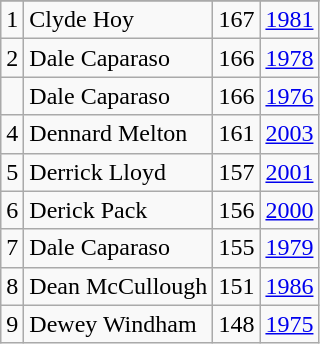<table class="wikitable">
<tr>
</tr>
<tr>
<td>1</td>
<td>Clyde Hoy</td>
<td>167</td>
<td><a href='#'>1981</a></td>
</tr>
<tr>
<td>2</td>
<td>Dale Caparaso</td>
<td>166</td>
<td><a href='#'>1978</a></td>
</tr>
<tr>
<td></td>
<td>Dale Caparaso</td>
<td>166</td>
<td><a href='#'>1976</a></td>
</tr>
<tr>
<td>4</td>
<td>Dennard Melton</td>
<td>161</td>
<td><a href='#'>2003</a></td>
</tr>
<tr>
<td>5</td>
<td>Derrick Lloyd</td>
<td>157</td>
<td><a href='#'>2001</a></td>
</tr>
<tr>
<td>6</td>
<td>Derick Pack</td>
<td>156</td>
<td><a href='#'>2000</a></td>
</tr>
<tr>
<td>7</td>
<td>Dale Caparaso</td>
<td>155</td>
<td><a href='#'>1979</a></td>
</tr>
<tr>
<td>8</td>
<td>Dean McCullough</td>
<td>151</td>
<td><a href='#'>1986</a></td>
</tr>
<tr>
<td>9</td>
<td>Dewey Windham</td>
<td>148</td>
<td><a href='#'>1975</a></td>
</tr>
</table>
